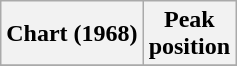<table class="wikitable sortable">
<tr>
<th align="left">Chart (1968)</th>
<th align="center">Peak<br>position</th>
</tr>
<tr>
</tr>
</table>
